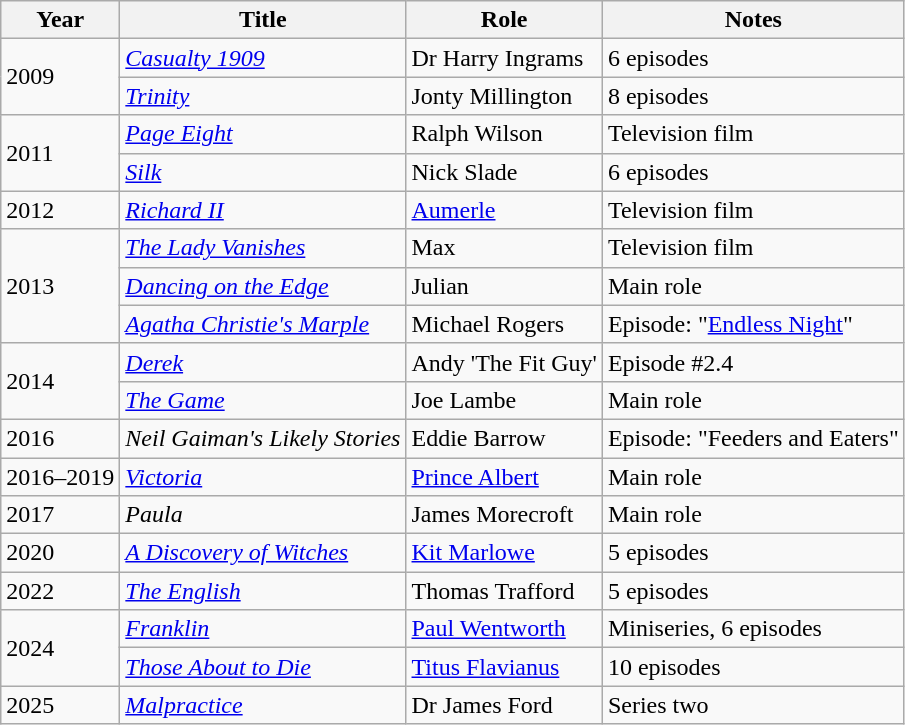<table class="wikitable sortable">
<tr>
<th>Year</th>
<th>Title</th>
<th>Role</th>
<th>Notes</th>
</tr>
<tr>
<td rowspan="2">2009</td>
<td><em><a href='#'>Casualty 1909</a></em></td>
<td>Dr Harry Ingrams</td>
<td>6 episodes</td>
</tr>
<tr>
<td><a href='#'><em>Trinity</em></a></td>
<td>Jonty Millington</td>
<td>8 episodes</td>
</tr>
<tr>
<td rowspan="2">2011</td>
<td><em><a href='#'>Page Eight</a></em></td>
<td>Ralph Wilson</td>
<td>Television film</td>
</tr>
<tr>
<td><em><a href='#'>Silk</a></em></td>
<td>Nick Slade</td>
<td>6 episodes</td>
</tr>
<tr>
<td>2012</td>
<td><em><a href='#'>Richard II</a></em></td>
<td><a href='#'>Aumerle</a></td>
<td>Television film</td>
</tr>
<tr>
<td rowspan="3">2013</td>
<td><em><a href='#'>The Lady Vanishes</a></em></td>
<td>Max</td>
<td>Television film</td>
</tr>
<tr>
<td><em><a href='#'>Dancing on the Edge</a></em></td>
<td>Julian</td>
<td>Main role</td>
</tr>
<tr>
<td><em><a href='#'>Agatha Christie's Marple</a></em></td>
<td>Michael Rogers</td>
<td>Episode: "<a href='#'>Endless Night</a>"</td>
</tr>
<tr>
<td rowspan="2">2014</td>
<td><em><a href='#'>Derek</a></em></td>
<td>Andy 'The Fit Guy'</td>
<td>Episode #2.4</td>
</tr>
<tr>
<td><em><a href='#'>The Game</a></em></td>
<td>Joe Lambe</td>
<td>Main role</td>
</tr>
<tr>
<td>2016</td>
<td><em>Neil Gaiman's Likely Stories</em></td>
<td>Eddie Barrow</td>
<td>Episode: "Feeders and Eaters"</td>
</tr>
<tr>
<td>2016–2019</td>
<td><em><a href='#'>Victoria</a></em></td>
<td><a href='#'>Prince Albert</a></td>
<td>Main role</td>
</tr>
<tr>
<td>2017</td>
<td><em>Paula</em></td>
<td>James Morecroft</td>
<td>Main role</td>
</tr>
<tr>
<td>2020</td>
<td><em><a href='#'>A Discovery of Witches</a></em></td>
<td><a href='#'>Kit Marlowe</a></td>
<td>5 episodes</td>
</tr>
<tr>
<td>2022</td>
<td><em><a href='#'>The English</a></em></td>
<td>Thomas Trafford</td>
<td>5 episodes</td>
</tr>
<tr>
<td rowspan="2">2024</td>
<td><em><a href='#'>Franklin</a></em></td>
<td><a href='#'>Paul Wentworth</a></td>
<td>Miniseries, 6 episodes</td>
</tr>
<tr>
<td><em><a href='#'>Those About to Die</a></em></td>
<td><a href='#'>Titus Flavianus</a></td>
<td>10 episodes</td>
</tr>
<tr>
<td>2025</td>
<td><em><a href='#'>Malpractice</a></em></td>
<td>Dr James Ford</td>
<td>Series two</td>
</tr>
</table>
